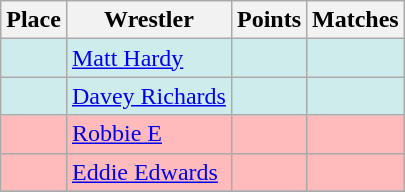<table class="wikitable sortable">
<tr>
<th>Place</th>
<th>Wrestler</th>
<th>Points</th>
<th>Matches</th>
</tr>
<tr bgcolor="#cfecec">
<td></td>
<td><a href='#'>Matt Hardy</a></td>
<td></td>
<td></td>
</tr>
<tr bgcolor="#cfecec">
<td></td>
<td><a href='#'>Davey Richards</a></td>
<td></td>
<td></td>
</tr>
<tr bgcolor="#ffbbbb">
<td></td>
<td><a href='#'>Robbie E</a></td>
<td></td>
<td></td>
</tr>
<tr bgcolor="#ffbbbb">
<td></td>
<td><a href='#'>Eddie Edwards</a></td>
<td></td>
<td></td>
</tr>
<tr>
</tr>
</table>
